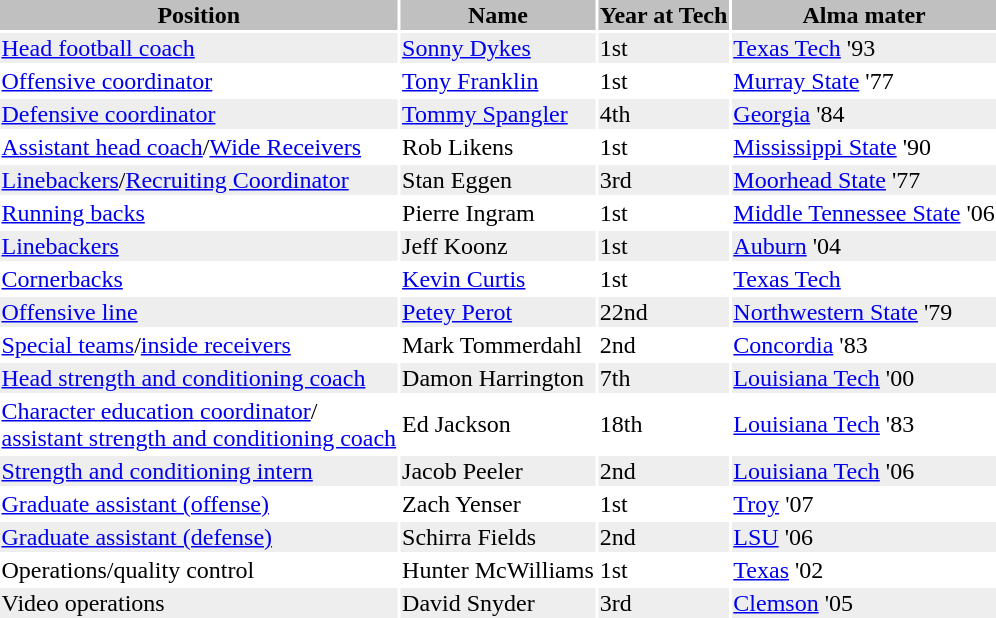<table class="toccolours">
<tr>
<th bgcolor=silver>Position</th>
<th bgcolor=silver>Name</th>
<th bgcolor=silver>Year at Tech</th>
<th bgcolor=silver>Alma mater</th>
</tr>
<tr bgcolor=#eeeeee>
<td><a href='#'>Head football coach</a></td>
<td><a href='#'>Sonny Dykes</a></td>
<td>1st</td>
<td><a href='#'>Texas Tech</a> '93</td>
</tr>
<tr>
<td><a href='#'>Offensive coordinator</a></td>
<td><a href='#'>Tony Franklin</a></td>
<td>1st</td>
<td><a href='#'>Murray State</a> '77</td>
</tr>
<tr bgcolor=#eeeeee>
<td><a href='#'>Defensive coordinator</a></td>
<td><a href='#'>Tommy Spangler</a></td>
<td>4th</td>
<td><a href='#'>Georgia</a> '84</td>
</tr>
<tr>
<td><a href='#'>Assistant head coach</a>/<a href='#'>Wide Receivers</a></td>
<td>Rob Likens</td>
<td>1st</td>
<td><a href='#'>Mississippi State</a> '90</td>
</tr>
<tr bgcolor=#eeeeee>
<td><a href='#'>Linebackers</a>/<a href='#'>Recruiting Coordinator</a></td>
<td>Stan Eggen</td>
<td>3rd</td>
<td><a href='#'>Moorhead State</a> '77</td>
</tr>
<tr>
<td><a href='#'>Running backs</a></td>
<td>Pierre Ingram</td>
<td>1st</td>
<td><a href='#'>Middle Tennessee State</a> '06</td>
</tr>
<tr bgcolor=#eeeeee>
<td><a href='#'>Linebackers</a></td>
<td>Jeff Koonz</td>
<td>1st</td>
<td><a href='#'>Auburn</a> '04</td>
</tr>
<tr>
<td><a href='#'>Cornerbacks</a></td>
<td><a href='#'>Kevin Curtis</a></td>
<td>1st</td>
<td><a href='#'>Texas Tech</a></td>
</tr>
<tr bgcolor=#eeeeee>
<td><a href='#'>Offensive line</a></td>
<td><a href='#'>Petey Perot</a></td>
<td>22nd</td>
<td><a href='#'>Northwestern State</a> '79</td>
</tr>
<tr>
<td><a href='#'>Special teams</a>/<a href='#'>inside receivers</a></td>
<td>Mark Tommerdahl</td>
<td>2nd</td>
<td><a href='#'>Concordia</a> '83</td>
</tr>
<tr bgcolor=#eeeeee>
<td><a href='#'>Head strength and conditioning coach</a></td>
<td>Damon Harrington</td>
<td>7th</td>
<td><a href='#'>Louisiana Tech</a> '00</td>
</tr>
<tr>
<td><a href='#'>Character education coordinator</a>/<br><a href='#'>assistant strength and conditioning coach</a></td>
<td>Ed Jackson</td>
<td>18th</td>
<td><a href='#'>Louisiana Tech</a> '83</td>
</tr>
<tr bgcolor=#eeeeee>
<td><a href='#'>Strength and conditioning intern</a></td>
<td>Jacob Peeler</td>
<td>2nd</td>
<td><a href='#'>Louisiana Tech</a> '06</td>
</tr>
<tr>
<td><a href='#'>Graduate assistant (offense)</a></td>
<td>Zach Yenser</td>
<td>1st</td>
<td><a href='#'>Troy</a> '07</td>
</tr>
<tr bgcolor=#eeeeee>
<td><a href='#'>Graduate assistant (defense)</a></td>
<td>Schirra Fields</td>
<td>2nd</td>
<td><a href='#'>LSU</a> '06</td>
</tr>
<tr>
<td>Operations/quality control</td>
<td>Hunter McWilliams</td>
<td>1st</td>
<td><a href='#'>Texas</a> '02</td>
</tr>
<tr bgcolor=#eeeeee>
<td>Video operations</td>
<td>David Snyder</td>
<td>3rd</td>
<td><a href='#'>Clemson</a> '05</td>
</tr>
</table>
